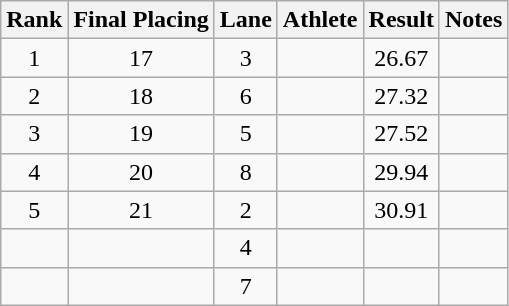<table class="wikitable sortable" style="text-align:center">
<tr>
<th>Rank</th>
<th>Final Placing</th>
<th>Lane</th>
<th>Athlete</th>
<th>Result</th>
<th>Notes</th>
</tr>
<tr>
<td>1</td>
<td>17</td>
<td>3</td>
<td align=left></td>
<td>26.67</td>
<td></td>
</tr>
<tr>
<td>2</td>
<td>18</td>
<td>6</td>
<td align=left></td>
<td>27.32</td>
<td></td>
</tr>
<tr>
<td>3</td>
<td>19</td>
<td>5</td>
<td align=left></td>
<td>27.52</td>
<td></td>
</tr>
<tr>
<td>4</td>
<td>20</td>
<td>8</td>
<td align=left></td>
<td>29.94</td>
<td></td>
</tr>
<tr>
<td>5</td>
<td>21</td>
<td>2</td>
<td align=left></td>
<td>30.91</td>
<td></td>
</tr>
<tr>
<td></td>
<td></td>
<td>4</td>
<td align=left></td>
<td></td>
<td></td>
</tr>
<tr>
<td></td>
<td></td>
<td>7</td>
<td align=left></td>
<td></td>
<td></td>
</tr>
</table>
